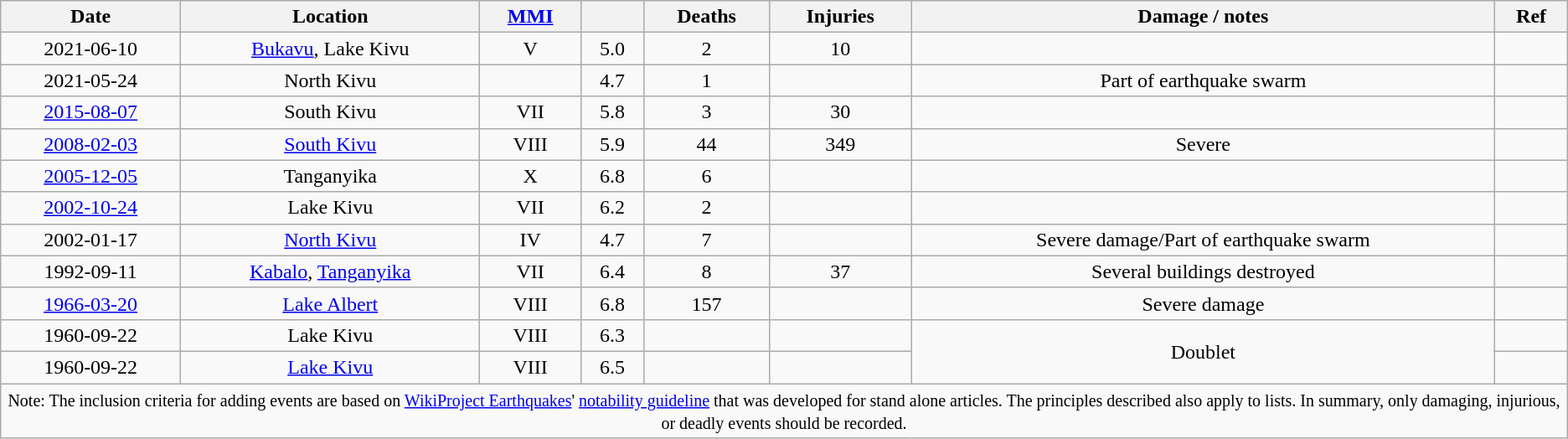<table class="wikitable sortable" style="text-align: center;">
<tr>
<th>Date</th>
<th>Location</th>
<th><a href='#'>MMI</a></th>
<th></th>
<th>Deaths</th>
<th>Injuries</th>
<th>Damage / notes</th>
<th>Ref</th>
</tr>
<tr>
<td>2021-06-10</td>
<td><a href='#'>Bukavu</a>, Lake Kivu</td>
<td>V</td>
<td>5.0 </td>
<td>2</td>
<td>10</td>
<td></td>
<td></td>
</tr>
<tr>
<td>2021-05-24</td>
<td>North Kivu</td>
<td></td>
<td>4.7 </td>
<td>1</td>
<td></td>
<td>Part of earthquake swarm</td>
<td></td>
</tr>
<tr>
<td><a href='#'>2015-08-07</a></td>
<td>South Kivu</td>
<td>VII</td>
<td>5.8 </td>
<td>3</td>
<td>30</td>
<td></td>
<td></td>
</tr>
<tr>
<td><a href='#'>2008-02-03</a></td>
<td><a href='#'>South Kivu</a></td>
<td>VIII</td>
<td>5.9 </td>
<td>44</td>
<td>349</td>
<td>Severe</td>
<td></td>
</tr>
<tr>
<td><a href='#'>2005-12-05</a></td>
<td>Tanganyika</td>
<td>X</td>
<td>6.8 </td>
<td>6</td>
<td></td>
<td></td>
<td></td>
</tr>
<tr>
<td><a href='#'>2002-10-24</a></td>
<td>Lake Kivu</td>
<td>VII</td>
<td>6.2 </td>
<td>2</td>
<td></td>
<td></td>
<td></td>
</tr>
<tr>
<td>2002-01-17</td>
<td><a href='#'>North Kivu</a></td>
<td>IV</td>
<td>4.7 </td>
<td>7</td>
<td></td>
<td>Severe damage/Part of earthquake swarm</td>
<td></td>
</tr>
<tr>
<td>1992-09-11</td>
<td><a href='#'>Kabalo</a>, <a href='#'>Tanganyika</a></td>
<td>VII</td>
<td>6.4 </td>
<td>8</td>
<td>37</td>
<td>Several buildings destroyed</td>
<td></td>
</tr>
<tr>
<td><a href='#'>1966-03-20</a></td>
<td><a href='#'>Lake Albert</a></td>
<td>VIII</td>
<td>6.8 </td>
<td>157</td>
<td></td>
<td>Severe damage</td>
<td></td>
</tr>
<tr>
<td>1960-09-22</td>
<td>Lake Kivu</td>
<td>VIII</td>
<td>6.3 </td>
<td></td>
<td></td>
<td rowspan="2">Doublet</td>
<td></td>
</tr>
<tr>
<td>1960-09-22</td>
<td><a href='#'>Lake Kivu</a></td>
<td>VIII</td>
<td>6.5 </td>
<td></td>
<td></td>
<td></td>
</tr>
<tr class="sortbottom">
<td colspan="11" style="text-align: center;"><small>Note: The inclusion criteria for adding events are based on <a href='#'>WikiProject Earthquakes</a>' <a href='#'>notability guideline</a> that was developed for stand alone articles. The principles described also apply to lists. In summary, only damaging, injurious, or deadly events should be recorded.</small></td>
</tr>
</table>
